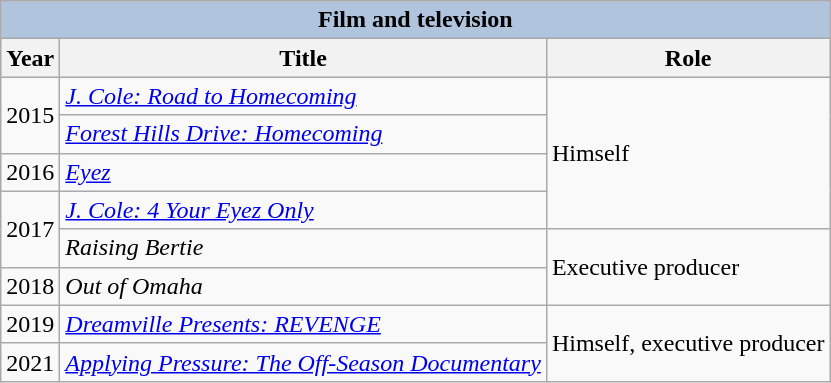<table class="wikitable">
<tr style="background:#ccc; text-align:center;">
<th colspan="4" style="background: LightSteelBlue;">Film and television</th>
</tr>
<tr style="background:#ccc; text-align:center;">
<th>Year</th>
<th>Title</th>
<th>Role</th>
</tr>
<tr>
<td rowspan="2">2015</td>
<td><em><a href='#'>J. Cole: Road to Homecoming</a></em></td>
<td rowspan="4">Himself</td>
</tr>
<tr>
<td><em><a href='#'>Forest Hills Drive: Homecoming</a></em></td>
</tr>
<tr>
<td>2016</td>
<td><em><a href='#'>Eyez</a></em></td>
</tr>
<tr>
<td rowspan="2">2017</td>
<td><em><a href='#'>J. Cole: 4 Your Eyez Only</a></em></td>
</tr>
<tr>
<td><em>Raising Bertie</em></td>
<td rowspan="2">Executive producer</td>
</tr>
<tr>
<td>2018</td>
<td><em>Out of Omaha</em></td>
</tr>
<tr>
<td>2019</td>
<td><em><a href='#'>Dreamville Presents: REVENGE</a></em></td>
<td rowspan="2">Himself, executive producer</td>
</tr>
<tr>
<td>2021</td>
<td><em><a href='#'>Applying Pressure: The Off-Season Documentary</a></em></td>
</tr>
</table>
